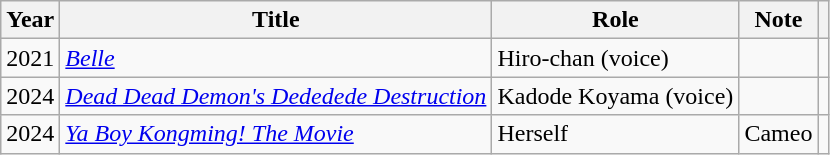<table class="wikitable">
<tr>
<th>Year</th>
<th>Title</th>
<th>Role</th>
<th>Note</th>
<th></th>
</tr>
<tr>
<td>2021</td>
<td><em><a href='#'>Belle</a></em></td>
<td>Hiro-chan (voice)</td>
<td></td>
<td style="text-align:center"></td>
</tr>
<tr>
<td>2024</td>
<td><em><a href='#'>Dead Dead Demon's Dededede Destruction</a></em></td>
<td>Kadode Koyama (voice)</td>
<td></td>
<td style="text-align:center"></td>
</tr>
<tr>
<td>2024</td>
<td><em><a href='#'>Ya Boy Kongming! The Movie</a></em></td>
<td>Herself</td>
<td>Cameo</td>
<td style="text-align:center"></td>
</tr>
</table>
